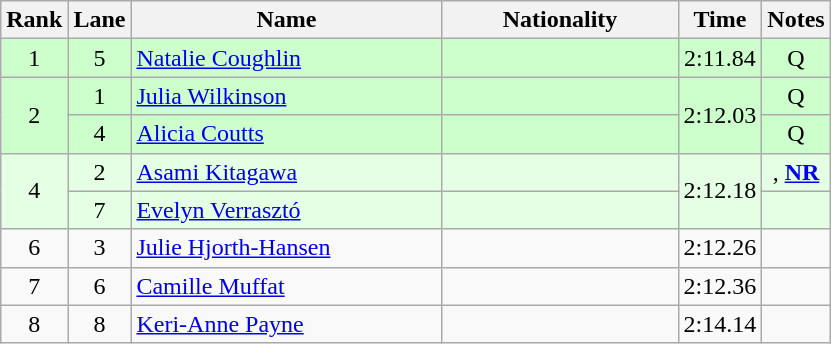<table class="wikitable" style="text-align:center">
<tr>
<th>Rank</th>
<th>Lane</th>
<th width=200>Name</th>
<th width=150>Nationality</th>
<th>Time</th>
<th>Notes</th>
</tr>
<tr bgcolor=ccffcc>
<td>1</td>
<td>5</td>
<td align=left><a href='#'>Natalie Coughlin</a></td>
<td align=left></td>
<td>2:11.84</td>
<td>Q</td>
</tr>
<tr bgcolor=ccffcc>
<td rowspan=2>2</td>
<td>1</td>
<td align=left><a href='#'>Julia Wilkinson</a></td>
<td align=left></td>
<td rowspan=2>2:12.03</td>
<td>Q</td>
</tr>
<tr bgcolor=ccffcc>
<td>4</td>
<td align=left><a href='#'>Alicia Coutts</a></td>
<td align=left></td>
<td>Q</td>
</tr>
<tr bgcolor=e5ffe5>
<td rowspan=2>4</td>
<td>2</td>
<td align=left><a href='#'>Asami Kitagawa</a></td>
<td align=left></td>
<td rowspan=2>2:12.18</td>
<td>, <strong><a href='#'>NR</a></strong></td>
</tr>
<tr bgcolor=e5ffe5>
<td>7</td>
<td align=left><a href='#'>Evelyn Verrasztó</a></td>
<td align=left></td>
<td></td>
</tr>
<tr>
<td>6</td>
<td>3</td>
<td align=left><a href='#'>Julie Hjorth-Hansen</a></td>
<td align=left></td>
<td>2:12.26</td>
<td></td>
</tr>
<tr>
<td>7</td>
<td>6</td>
<td align=left><a href='#'>Camille Muffat</a></td>
<td align=left></td>
<td>2:12.36</td>
<td></td>
</tr>
<tr>
<td>8</td>
<td>8</td>
<td align=left><a href='#'>Keri-Anne Payne</a></td>
<td align=left></td>
<td>2:14.14</td>
<td></td>
</tr>
</table>
